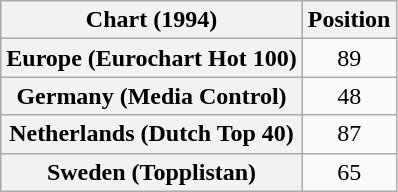<table class="wikitable sortable plainrowheaders" style="text-align:center">
<tr>
<th scope="col">Chart (1994)</th>
<th scope="col">Position</th>
</tr>
<tr>
<th scope="row">Europe (Eurochart Hot 100)</th>
<td>89</td>
</tr>
<tr>
<th scope="row">Germany (Media Control)</th>
<td>48</td>
</tr>
<tr>
<th scope="row">Netherlands (Dutch Top 40)</th>
<td>87</td>
</tr>
<tr>
<th scope="row">Sweden (Topplistan)</th>
<td>65</td>
</tr>
</table>
